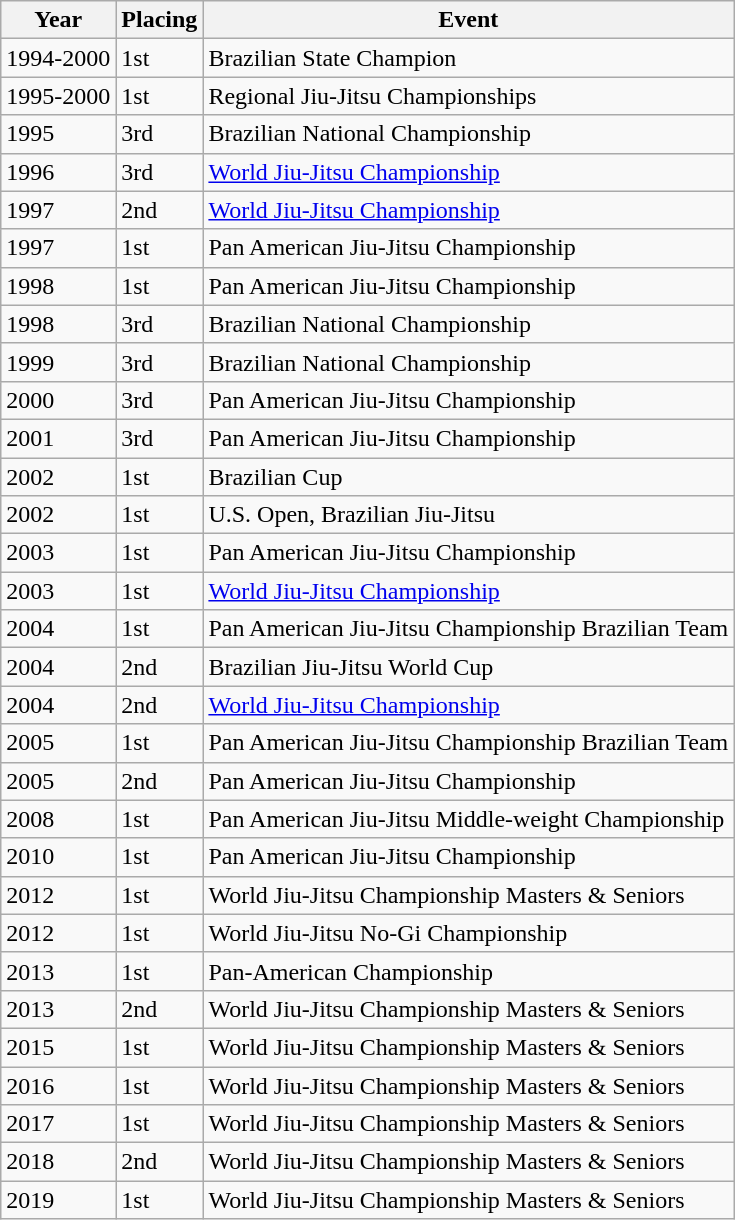<table class="wikitable">
<tr>
<th>Year</th>
<th>Placing</th>
<th>Event</th>
</tr>
<tr>
<td>1994-2000</td>
<td>1st</td>
<td>Brazilian State Champion</td>
</tr>
<tr>
<td>1995-2000</td>
<td>1st</td>
<td>Regional Jiu-Jitsu Championships</td>
</tr>
<tr>
<td>1995</td>
<td>3rd</td>
<td>Brazilian National Championship</td>
</tr>
<tr>
<td>1996</td>
<td>3rd</td>
<td><a href='#'>World Jiu-Jitsu Championship</a></td>
</tr>
<tr>
<td>1997</td>
<td>2nd</td>
<td><a href='#'>World Jiu-Jitsu Championship</a></td>
</tr>
<tr>
<td>1997</td>
<td>1st</td>
<td>Pan American Jiu-Jitsu Championship</td>
</tr>
<tr>
<td>1998</td>
<td>1st</td>
<td>Pan American Jiu-Jitsu Championship</td>
</tr>
<tr>
<td>1998</td>
<td>3rd</td>
<td>Brazilian National Championship</td>
</tr>
<tr>
<td>1999</td>
<td>3rd</td>
<td>Brazilian National Championship</td>
</tr>
<tr>
<td>2000</td>
<td>3rd</td>
<td>Pan American Jiu-Jitsu Championship</td>
</tr>
<tr>
<td>2001</td>
<td>3rd</td>
<td>Pan American Jiu-Jitsu Championship</td>
</tr>
<tr>
<td>2002</td>
<td>1st</td>
<td>Brazilian Cup</td>
</tr>
<tr>
<td>2002</td>
<td>1st</td>
<td>U.S. Open, Brazilian Jiu-Jitsu</td>
</tr>
<tr>
<td>2003</td>
<td>1st</td>
<td>Pan American Jiu-Jitsu Championship</td>
</tr>
<tr>
<td>2003</td>
<td>1st</td>
<td><a href='#'>World Jiu-Jitsu Championship</a></td>
</tr>
<tr>
<td>2004</td>
<td>1st</td>
<td>Pan American Jiu-Jitsu Championship Brazilian Team</td>
</tr>
<tr>
<td>2004</td>
<td>2nd</td>
<td>Brazilian Jiu-Jitsu World Cup</td>
</tr>
<tr>
<td>2004</td>
<td>2nd</td>
<td><a href='#'>World Jiu-Jitsu Championship</a></td>
</tr>
<tr>
<td>2005</td>
<td>1st</td>
<td>Pan American Jiu-Jitsu Championship Brazilian Team</td>
</tr>
<tr>
<td>2005</td>
<td>2nd</td>
<td>Pan American Jiu-Jitsu Championship</td>
</tr>
<tr>
<td>2008</td>
<td>1st</td>
<td>Pan American Jiu-Jitsu Middle-weight Championship</td>
</tr>
<tr>
<td>2010</td>
<td>1st</td>
<td>Pan American Jiu-Jitsu Championship</td>
</tr>
<tr>
<td>2012</td>
<td>1st</td>
<td>World Jiu-Jitsu Championship Masters & Seniors</td>
</tr>
<tr>
<td>2012</td>
<td>1st</td>
<td>World Jiu-Jitsu No-Gi Championship</td>
</tr>
<tr>
<td>2013</td>
<td>1st</td>
<td>Pan-American Championship</td>
</tr>
<tr>
<td>2013</td>
<td>2nd</td>
<td>World Jiu-Jitsu Championship Masters & Seniors</td>
</tr>
<tr>
<td>2015</td>
<td>1st</td>
<td>World Jiu-Jitsu Championship Masters & Seniors</td>
</tr>
<tr>
<td>2016</td>
<td>1st</td>
<td>World Jiu-Jitsu Championship Masters & Seniors</td>
</tr>
<tr>
<td>2017</td>
<td>1st</td>
<td>World Jiu-Jitsu Championship Masters & Seniors</td>
</tr>
<tr>
<td>2018</td>
<td>2nd</td>
<td>World Jiu-Jitsu Championship Masters & Seniors</td>
</tr>
<tr>
<td>2019</td>
<td>1st</td>
<td>World Jiu-Jitsu Championship Masters & Seniors</td>
</tr>
</table>
